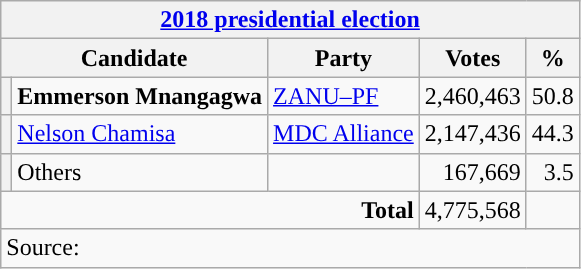<table class="wikitable">
<tr>
<th colspan="5"><a href='#'>2018 presidential election</a></th>
</tr>
<tr>
<th colspan="2">Candidate</th>
<th>Party</th>
<th>Votes</th>
<th>%</th>
</tr>
<tr>
<th style="background-color: "></th>
<td><strong>Emmerson Mnangagwa</strong></td>
<td><a href='#'>ZANU–PF</a></td>
<td style="text-align:right">2,460,463</td>
<td style="text-align:right">50.8</td>
</tr>
<tr>
<th style="background-color: "></th>
<td><a href='#'>Nelson Chamisa</a></td>
<td><a href='#'>MDC Alliance</a></td>
<td style="text-align:right">2,147,436</td>
<td style="text-align:right">44.3</td>
</tr>
<tr>
<th style="background-color: "></th>
<td>Others</td>
<td></td>
<td style="text-align:right">167,669</td>
<td style="text-align:right">3.5</td>
</tr>
<tr>
<td colspan="3" style="text-align:right"><strong>Total</strong></td>
<td style="text-align:right">4,775,568</td>
<td style="text-align:right"></td>
</tr>
<tr>
<td colspan="5" style="text-align:left">Source:</td>
</tr>
</table>
